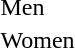<table>
<tr>
<td>Men<br></td>
<td></td>
<td></td>
<td></td>
</tr>
<tr>
<td>Women<br></td>
<td></td>
<td></td>
<td></td>
</tr>
</table>
